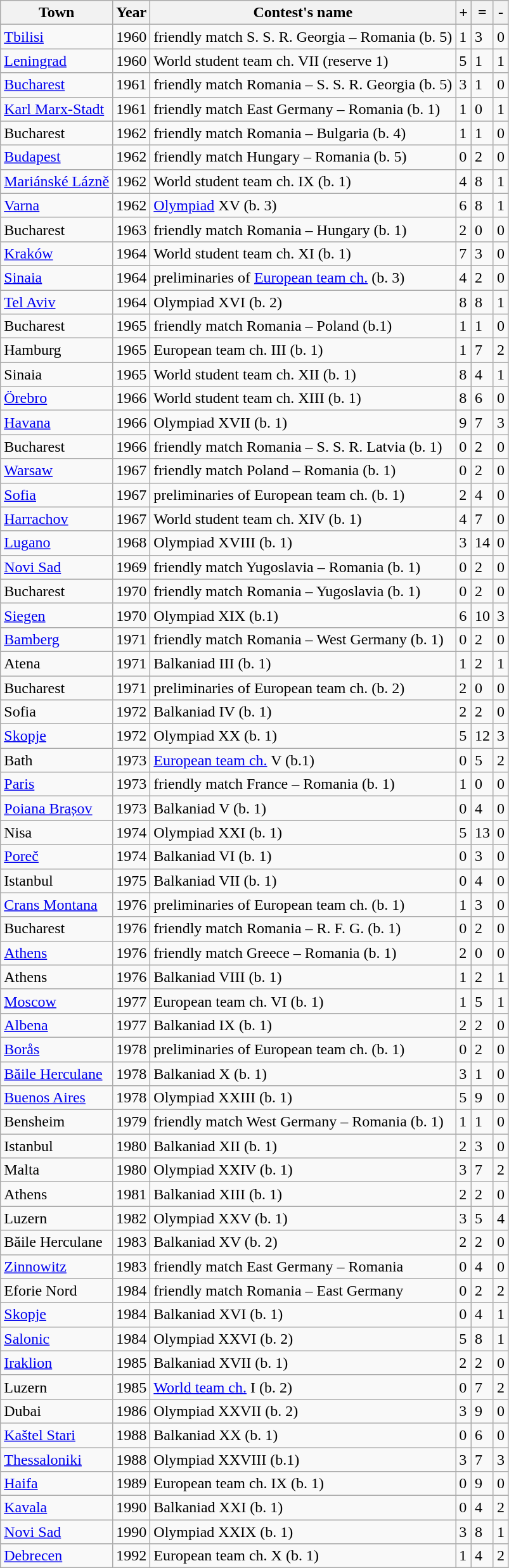<table class="wikitable">
<tr>
<th>Town</th>
<th>Year</th>
<th>Contest's name</th>
<th>+</th>
<th>=</th>
<th>-</th>
</tr>
<tr>
<td><a href='#'>Tbilisi</a></td>
<td>1960</td>
<td>friendly match S. S. R. Georgia – Romania (b. 5)</td>
<td>1</td>
<td>3</td>
<td>0</td>
</tr>
<tr>
<td><a href='#'>Leningrad</a></td>
<td>1960</td>
<td>World student team ch. VII (reserve 1)</td>
<td>5</td>
<td>1</td>
<td>1</td>
</tr>
<tr>
<td><a href='#'>Bucharest</a></td>
<td>1961</td>
<td>friendly match Romania – S. S. R. Georgia (b. 5)</td>
<td>3</td>
<td>1</td>
<td>0</td>
</tr>
<tr>
<td><a href='#'>Karl Marx-Stadt</a></td>
<td>1961</td>
<td>friendly match East Germany – Romania (b. 1)</td>
<td>1</td>
<td>0</td>
<td>1</td>
</tr>
<tr>
<td>Bucharest</td>
<td>1962</td>
<td>friendly match Romania – Bulgaria (b. 4)</td>
<td>1</td>
<td>1</td>
<td>0</td>
</tr>
<tr>
<td><a href='#'>Budapest</a></td>
<td>1962</td>
<td>friendly match Hungary – Romania (b. 5)</td>
<td>0</td>
<td>2</td>
<td>0</td>
</tr>
<tr>
<td><a href='#'>Mariánské Lázně</a></td>
<td>1962</td>
<td>World student team ch. IX (b. 1)</td>
<td>4</td>
<td>8</td>
<td>1</td>
</tr>
<tr>
<td><a href='#'>Varna</a></td>
<td>1962</td>
<td><a href='#'>Olympiad</a> XV (b. 3)</td>
<td>6</td>
<td>8</td>
<td>1</td>
</tr>
<tr>
<td>Bucharest</td>
<td>1963</td>
<td>friendly match Romania – Hungary (b. 1)</td>
<td>2</td>
<td>0</td>
<td>0</td>
</tr>
<tr>
<td><a href='#'>Kraków</a></td>
<td>1964</td>
<td>World student team ch. XI (b. 1)</td>
<td>7</td>
<td>3</td>
<td>0</td>
</tr>
<tr>
<td><a href='#'>Sinaia</a></td>
<td>1964</td>
<td>preliminaries of <a href='#'>European team ch.</a> (b. 3)</td>
<td>4</td>
<td>2</td>
<td>0</td>
</tr>
<tr>
<td><a href='#'>Tel Aviv</a></td>
<td>1964</td>
<td>Olympiad XVI (b. 2)</td>
<td>8</td>
<td>8</td>
<td>1</td>
</tr>
<tr>
<td>Bucharest</td>
<td>1965</td>
<td>friendly match Romania – Poland (b.1)</td>
<td>1</td>
<td>1</td>
<td>0</td>
</tr>
<tr>
<td>Hamburg</td>
<td>1965</td>
<td>European team ch. III (b. 1)</td>
<td>1</td>
<td>7</td>
<td>2</td>
</tr>
<tr>
<td>Sinaia</td>
<td>1965</td>
<td>World student team ch. XII (b. 1)</td>
<td>8</td>
<td>4</td>
<td>1</td>
</tr>
<tr>
<td><a href='#'>Örebro</a></td>
<td>1966</td>
<td>World student team ch. XIII (b. 1)</td>
<td>8</td>
<td>6</td>
<td>0</td>
</tr>
<tr>
<td><a href='#'>Havana</a></td>
<td>1966</td>
<td>Olympiad XVII (b. 1)</td>
<td>9</td>
<td>7</td>
<td>3</td>
</tr>
<tr>
<td>Bucharest</td>
<td>1966</td>
<td>friendly match Romania – S. S. R. Latvia (b. 1)</td>
<td>0</td>
<td>2</td>
<td>0</td>
</tr>
<tr>
<td><a href='#'>Warsaw</a></td>
<td>1967</td>
<td>friendly match Poland – Romania (b. 1)</td>
<td>0</td>
<td>2</td>
<td>0</td>
</tr>
<tr>
<td><a href='#'>Sofia</a></td>
<td>1967</td>
<td>preliminaries of European team ch. (b. 1)</td>
<td>2</td>
<td>4</td>
<td>0</td>
</tr>
<tr>
<td><a href='#'>Harrachov</a></td>
<td>1967</td>
<td>World student team ch. XIV (b. 1)</td>
<td>4</td>
<td>7</td>
<td>0</td>
</tr>
<tr>
<td><a href='#'>Lugano</a></td>
<td>1968</td>
<td>Olympiad XVIII (b. 1)</td>
<td>3</td>
<td>14</td>
<td>0</td>
</tr>
<tr>
<td><a href='#'>Novi Sad</a></td>
<td>1969</td>
<td>friendly match Yugoslavia – Romania (b. 1)</td>
<td>0</td>
<td>2</td>
<td>0</td>
</tr>
<tr>
<td>Bucharest</td>
<td>1970</td>
<td>friendly match Romania – Yugoslavia (b. 1)</td>
<td>0</td>
<td>2</td>
<td>0</td>
</tr>
<tr>
<td><a href='#'>Siegen</a></td>
<td>1970</td>
<td>Olympiad XIX (b.1)</td>
<td>6</td>
<td>10</td>
<td>3</td>
</tr>
<tr>
<td><a href='#'>Bamberg</a></td>
<td>1971</td>
<td>friendly match Romania – West Germany (b. 1)</td>
<td>0</td>
<td>2</td>
<td>0</td>
</tr>
<tr>
<td>Atena</td>
<td>1971</td>
<td>Balkaniad III (b. 1)</td>
<td>1</td>
<td>2</td>
<td>1</td>
</tr>
<tr>
<td>Bucharest</td>
<td>1971</td>
<td>preliminaries of European team ch. (b. 2)</td>
<td>2</td>
<td>0</td>
<td>0</td>
</tr>
<tr>
<td>Sofia</td>
<td>1972</td>
<td>Balkaniad IV (b. 1)</td>
<td>2</td>
<td>2</td>
<td>0</td>
</tr>
<tr>
<td><a href='#'>Skopje</a></td>
<td>1972</td>
<td>Olympiad XX (b. 1)</td>
<td>5</td>
<td>12</td>
<td>3</td>
</tr>
<tr>
<td>Bath</td>
<td>1973</td>
<td><a href='#'>European team ch.</a> V (b.1)</td>
<td>0</td>
<td>5</td>
<td>2</td>
</tr>
<tr>
<td><a href='#'>Paris</a></td>
<td>1973</td>
<td>friendly match France – Romania (b. 1)</td>
<td>1</td>
<td>0</td>
<td>0</td>
</tr>
<tr>
<td><a href='#'>Poiana Brașov</a></td>
<td>1973</td>
<td>Balkaniad V (b. 1)</td>
<td>0</td>
<td>4</td>
<td>0</td>
</tr>
<tr>
<td>Nisa</td>
<td>1974</td>
<td>Olympiad XXI (b. 1)</td>
<td>5</td>
<td>13</td>
<td>0</td>
</tr>
<tr>
<td><a href='#'>Poreč</a></td>
<td>1974</td>
<td>Balkaniad VI (b. 1)</td>
<td>0</td>
<td>3</td>
<td>0</td>
</tr>
<tr>
<td>Istanbul</td>
<td>1975</td>
<td>Balkaniad VII (b. 1)</td>
<td>0</td>
<td>4</td>
<td>0</td>
</tr>
<tr>
<td><a href='#'>Crans Montana</a></td>
<td>1976</td>
<td>preliminaries of European team ch. (b. 1)</td>
<td>1</td>
<td>3</td>
<td>0</td>
</tr>
<tr>
<td>Bucharest</td>
<td>1976</td>
<td>friendly match Romania – R. F. G. (b. 1)</td>
<td>0</td>
<td>2</td>
<td>0</td>
</tr>
<tr>
<td><a href='#'>Athens</a></td>
<td>1976</td>
<td>friendly match Greece – Romania (b. 1)</td>
<td>2</td>
<td>0</td>
<td>0</td>
</tr>
<tr>
<td>Athens</td>
<td>1976</td>
<td>Balkaniad VIII (b. 1)</td>
<td>1</td>
<td>2</td>
<td>1</td>
</tr>
<tr>
<td><a href='#'>Moscow</a></td>
<td>1977</td>
<td>European team ch. VI (b. 1)</td>
<td>1</td>
<td>5</td>
<td>1</td>
</tr>
<tr>
<td><a href='#'>Albena</a></td>
<td>1977</td>
<td>Balkaniad IX (b. 1)</td>
<td>2</td>
<td>2</td>
<td>0</td>
</tr>
<tr>
<td><a href='#'>Borås</a></td>
<td>1978</td>
<td>preliminaries of European team ch. (b. 1)</td>
<td>0</td>
<td>2</td>
<td>0</td>
</tr>
<tr>
<td><a href='#'>Băile Herculane</a></td>
<td>1978</td>
<td>Balkaniad X (b. 1)</td>
<td>3</td>
<td>1</td>
<td>0</td>
</tr>
<tr>
<td><a href='#'>Buenos Aires</a></td>
<td>1978</td>
<td>Olympiad XXIII (b. 1)</td>
<td>5</td>
<td>9</td>
<td>0</td>
</tr>
<tr>
<td>Bensheim</td>
<td>1979</td>
<td>friendly match West Germany – Romania (b. 1)</td>
<td>1</td>
<td>1</td>
<td>0</td>
</tr>
<tr>
<td>Istanbul</td>
<td>1980</td>
<td>Balkaniad XII (b. 1)</td>
<td>2</td>
<td>3</td>
<td>0</td>
</tr>
<tr>
<td>Malta</td>
<td>1980</td>
<td>Olympiad XXIV (b. 1)</td>
<td>3</td>
<td>7</td>
<td>2</td>
</tr>
<tr>
<td>Athens</td>
<td>1981</td>
<td>Balkaniad XIII (b. 1)</td>
<td>2</td>
<td>2</td>
<td>0</td>
</tr>
<tr>
<td>Luzern</td>
<td>1982</td>
<td>Olympiad XXV (b. 1)</td>
<td>3</td>
<td>5</td>
<td>4</td>
</tr>
<tr>
<td>Băile Herculane</td>
<td>1983</td>
<td>Balkaniad XV (b. 2)</td>
<td>2</td>
<td>2</td>
<td>0</td>
</tr>
<tr>
<td><a href='#'>Zinnowitz</a></td>
<td>1983</td>
<td>friendly match East Germany – Romania</td>
<td>0</td>
<td>4</td>
<td>0</td>
</tr>
<tr>
<td>Eforie Nord</td>
<td>1984</td>
<td>friendly match Romania – East Germany</td>
<td>0</td>
<td>2</td>
<td>2</td>
</tr>
<tr>
<td><a href='#'>Skopje</a></td>
<td>1984</td>
<td>Balkaniad XVI (b. 1)</td>
<td>0</td>
<td>4</td>
<td>1</td>
</tr>
<tr>
<td><a href='#'>Salonic</a></td>
<td>1984</td>
<td>Olympiad XXVI (b. 2)</td>
<td>5</td>
<td>8</td>
<td>1</td>
</tr>
<tr>
<td><a href='#'>Iraklion</a></td>
<td>1985</td>
<td>Balkaniad XVII (b. 1)</td>
<td>2</td>
<td>2</td>
<td>0</td>
</tr>
<tr>
<td>Luzern</td>
<td>1985</td>
<td><a href='#'>World team ch.</a> I (b. 2)</td>
<td>0</td>
<td>7</td>
<td>2</td>
</tr>
<tr>
<td>Dubai</td>
<td>1986</td>
<td>Olympiad XXVII (b. 2)</td>
<td>3</td>
<td>9</td>
<td>0</td>
</tr>
<tr>
<td><a href='#'>Kaštel Stari</a></td>
<td>1988</td>
<td>Balkaniad XX (b. 1)</td>
<td>0</td>
<td>6</td>
<td>0</td>
</tr>
<tr>
<td><a href='#'>Thessaloniki</a></td>
<td>1988</td>
<td>Olympiad XXVIII (b.1)</td>
<td>3</td>
<td>7</td>
<td>3</td>
</tr>
<tr>
<td><a href='#'>Haifa</a></td>
<td>1989</td>
<td>European team ch. IX (b. 1)</td>
<td>0</td>
<td>9</td>
<td>0</td>
</tr>
<tr>
<td><a href='#'>Kavala</a></td>
<td>1990</td>
<td>Balkaniad XXI (b. 1)</td>
<td>0</td>
<td>4</td>
<td>2</td>
</tr>
<tr>
<td><a href='#'>Novi Sad</a></td>
<td>1990</td>
<td>Olympiad XXIX (b. 1)</td>
<td>3</td>
<td>8</td>
<td>1</td>
</tr>
<tr>
<td><a href='#'>Debrecen</a></td>
<td>1992</td>
<td>European team ch. X (b. 1)</td>
<td>1</td>
<td>4</td>
<td>2</td>
</tr>
</table>
